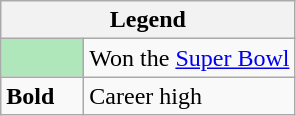<table class="wikitable mw-collapsible mw-collapsed">
<tr>
<th colspan="2">Legend</th>
</tr>
<tr>
<td style="background:#afe6ba; width:3em;"></td>
<td>Won the <a href='#'>Super Bowl</a></td>
</tr>
<tr>
<td><strong>Bold</strong></td>
<td>Career high</td>
</tr>
</table>
